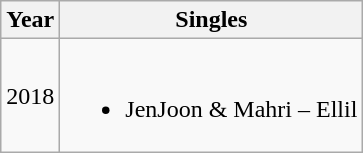<table class="wikitable">
<tr>
<th>Year</th>
<th>Singles</th>
</tr>
<tr>
<td>2018</td>
<td><br><ul><li>JenJoon & Mahri – Ellil</li></ul></td>
</tr>
</table>
